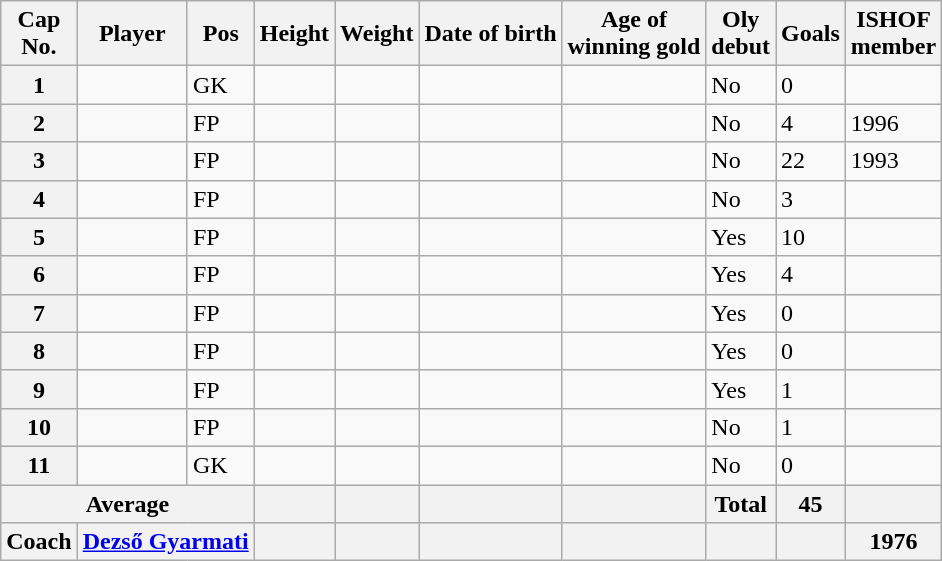<table class="wikitable sortable sticky-header defaultcenter col2left col4left col5right col6right col7left" style="font-size: 100%; margin-left: 1em;">
<tr>
<th scope="col">Cap<br>No.</th>
<th scope="col">Player</th>
<th scope="col">Pos</th>
<th scope="col">Height</th>
<th scope="col">Weight</th>
<th scope="col">Date of birth</th>
<th scope="col">Age of<br>winning gold</th>
<th scope="col">Oly<br>debut</th>
<th scope="col">Goals</th>
<th scope="col">ISHOF<br>member</th>
</tr>
<tr>
<th scope="row">1</th>
<td></td>
<td>GK</td>
<td></td>
<td></td>
<td></td>
<td></td>
<td>No</td>
<td>0</td>
<td></td>
</tr>
<tr>
<th scope="row">2</th>
<td></td>
<td>FP</td>
<td></td>
<td></td>
<td></td>
<td></td>
<td>No</td>
<td>4</td>
<td>1996</td>
</tr>
<tr>
<th scope="row">3</th>
<td></td>
<td>FP</td>
<td></td>
<td></td>
<td></td>
<td></td>
<td>No</td>
<td>22</td>
<td>1993</td>
</tr>
<tr>
<th scope="row">4</th>
<td></td>
<td>FP</td>
<td></td>
<td></td>
<td></td>
<td></td>
<td>No</td>
<td>3</td>
<td></td>
</tr>
<tr>
<th scope="row">5</th>
<td></td>
<td>FP</td>
<td></td>
<td></td>
<td></td>
<td></td>
<td>Yes</td>
<td>10</td>
<td></td>
</tr>
<tr>
<th scope="row">6</th>
<td></td>
<td>FP</td>
<td></td>
<td></td>
<td></td>
<td></td>
<td>Yes</td>
<td>4</td>
<td></td>
</tr>
<tr>
<th scope="row">7</th>
<td></td>
<td>FP</td>
<td></td>
<td></td>
<td></td>
<td></td>
<td>Yes</td>
<td>0</td>
<td></td>
</tr>
<tr>
<th scope="row">8</th>
<td></td>
<td>FP</td>
<td></td>
<td></td>
<td></td>
<td></td>
<td>Yes</td>
<td>0</td>
<td></td>
</tr>
<tr>
<th scope="row">9</th>
<td></td>
<td>FP</td>
<td></td>
<td></td>
<td></td>
<td></td>
<td>Yes</td>
<td>1</td>
<td></td>
</tr>
<tr>
<th scope="row">10</th>
<td></td>
<td>FP</td>
<td></td>
<td></td>
<td></td>
<td></td>
<td>No</td>
<td>1</td>
<td></td>
</tr>
<tr>
<th scope="row">11</th>
<td></td>
<td>GK</td>
<td></td>
<td></td>
<td></td>
<td></td>
<td>No</td>
<td>0</td>
<td></td>
</tr>
<tr class="sortbottom">
<th colspan="3">Average</th>
<th style="text-align: left;"></th>
<th style="text-align: right;"></th>
<th style="text-align: right;"></th>
<th style="text-align: left;"></th>
<th>Total</th>
<th>45</th>
<th></th>
</tr>
<tr class="sortbottom">
<th>Coach</th>
<th colspan="2" style="text-align: left;"><a href='#'>Dezső Gyarmati</a></th>
<th></th>
<th></th>
<th style="text-align: right;"></th>
<th style="text-align: left;"></th>
<th></th>
<th></th>
<th>1976</th>
</tr>
</table>
